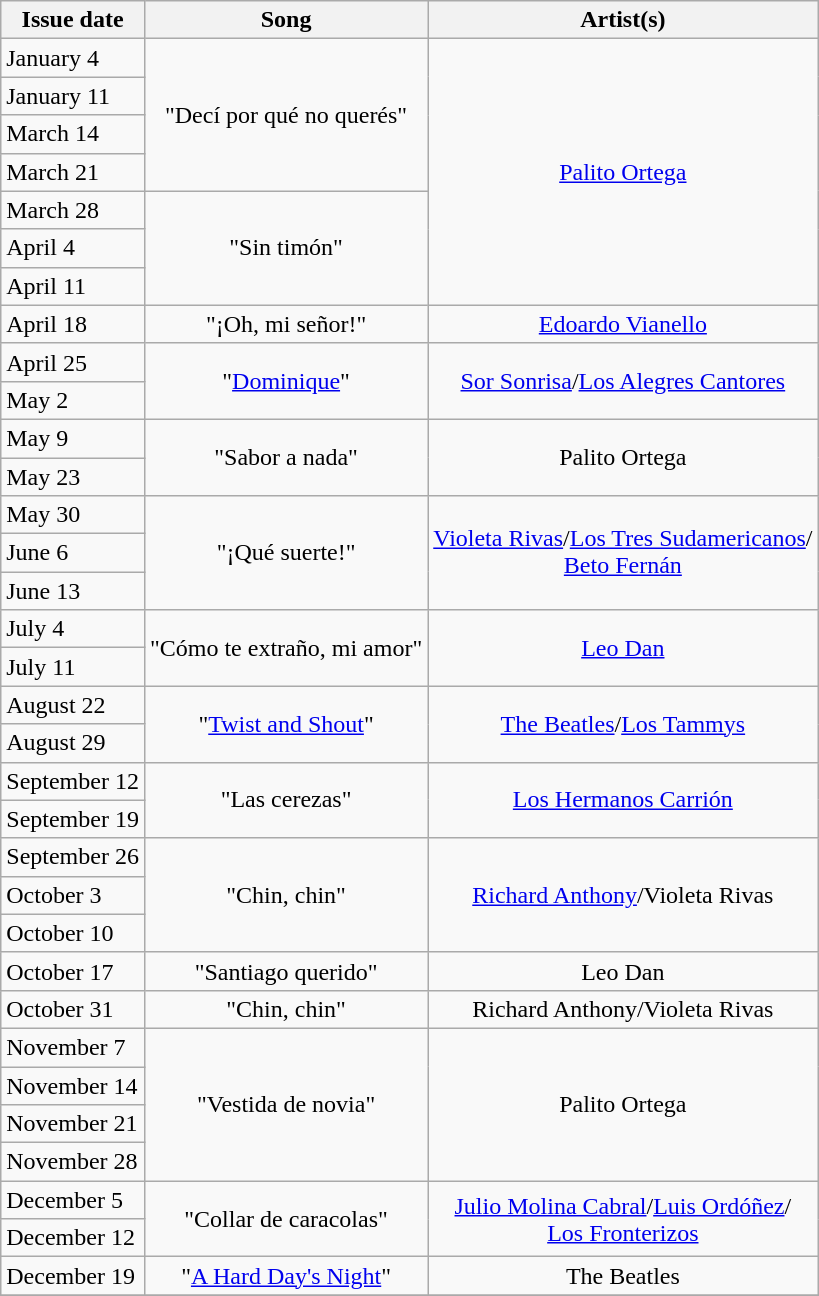<table class="wikitable">
<tr>
<th>Issue date</th>
<th>Song</th>
<th>Artist(s)</th>
</tr>
<tr>
<td>January 4</td>
<td align="center" rowspan="4">"Decí por qué no querés"</td>
<td align="center" rowspan="7"><a href='#'>Palito Ortega</a></td>
</tr>
<tr>
<td>January 11</td>
</tr>
<tr>
<td>March 14</td>
</tr>
<tr>
<td>March 21</td>
</tr>
<tr>
<td>March 28</td>
<td align="center" rowspan="3">"Sin timón"</td>
</tr>
<tr>
<td>April 4</td>
</tr>
<tr>
<td>April 11</td>
</tr>
<tr>
<td>April 18</td>
<td align="center">"¡Oh, mi señor!"</td>
<td align="center"><a href='#'>Edoardo Vianello</a></td>
</tr>
<tr>
<td>April 25</td>
<td align="center" rowspan="2">"<a href='#'>Dominique</a>"</td>
<td align="center" rowspan="2"><a href='#'>Sor Sonrisa</a>/<a href='#'>Los Alegres Cantores</a></td>
</tr>
<tr>
<td>May 2</td>
</tr>
<tr>
<td>May 9</td>
<td align="center" rowspan="2">"Sabor a nada"</td>
<td align="center" rowspan="2">Palito Ortega</td>
</tr>
<tr>
<td>May 23</td>
</tr>
<tr>
<td>May 30</td>
<td align="center" rowspan="3">"¡Qué suerte!"</td>
<td align="center" rowspan="3"><a href='#'>Violeta Rivas</a>/<a href='#'>Los Tres Sudamericanos</a>/<br><a href='#'>Beto Fernán</a></td>
</tr>
<tr>
<td>June 6</td>
</tr>
<tr>
<td>June 13</td>
</tr>
<tr>
<td>July 4</td>
<td align="center" rowspan="2">"Cómo te extraño, mi amor"</td>
<td align="center" rowspan="2"><a href='#'>Leo Dan</a></td>
</tr>
<tr>
<td>July 11</td>
</tr>
<tr>
<td>August 22</td>
<td align="center" rowspan="2">"<a href='#'>Twist and Shout</a>"</td>
<td align="center" rowspan="2"><a href='#'>The Beatles</a>/<a href='#'>Los Tammys</a></td>
</tr>
<tr>
<td>August 29</td>
</tr>
<tr>
<td>September 12</td>
<td align="center" rowspan="2">"Las cerezas"</td>
<td align="center" rowspan="2"><a href='#'>Los Hermanos Carrión</a></td>
</tr>
<tr>
<td>September 19</td>
</tr>
<tr>
<td>September 26</td>
<td align="center" rowspan="3">"Chin, chin"</td>
<td align="center" rowspan="3"><a href='#'>Richard Anthony</a>/Violeta Rivas</td>
</tr>
<tr>
<td>October 3</td>
</tr>
<tr>
<td>October 10</td>
</tr>
<tr>
<td>October 17</td>
<td align="center">"Santiago querido"</td>
<td align="center">Leo Dan</td>
</tr>
<tr>
<td>October 31</td>
<td align="center">"Chin, chin"</td>
<td align="center">Richard Anthony/Violeta Rivas</td>
</tr>
<tr>
<td>November 7</td>
<td align="center" rowspan="4">"Vestida de novia"</td>
<td align="center" rowspan="4">Palito Ortega</td>
</tr>
<tr>
<td>November 14</td>
</tr>
<tr>
<td>November 21</td>
</tr>
<tr>
<td>November 28</td>
</tr>
<tr>
<td>December 5</td>
<td align="center" rowspan="2">"Collar de caracolas"</td>
<td align="center" rowspan="2"><a href='#'>Julio Molina Cabral</a>/<a href='#'>Luis Ordóñez</a>/<br><a href='#'>Los Fronterizos</a></td>
</tr>
<tr>
<td>December 12</td>
</tr>
<tr>
<td>December 19</td>
<td align="center">"<a href='#'>A Hard Day's Night</a>"</td>
<td align="center">The Beatles</td>
</tr>
<tr>
</tr>
</table>
